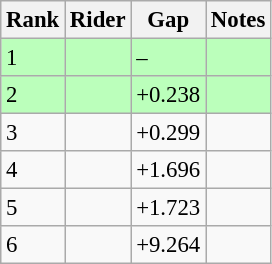<table class="wikitable" style="font-size:95%" style="text-align:center; width:35em;">
<tr>
<th>Rank</th>
<th>Rider</th>
<th>Gap</th>
<th>Notes</th>
</tr>
<tr bgcolor=bbffbb>
<td>1</td>
<td align=left></td>
<td>–</td>
<td></td>
</tr>
<tr bgcolor=bbffbb>
<td>2</td>
<td align=left></td>
<td>+0.238</td>
<td></td>
</tr>
<tr>
<td>3</td>
<td align=left></td>
<td>+0.299</td>
<td></td>
</tr>
<tr>
<td>4</td>
<td align=left></td>
<td>+1.696</td>
<td></td>
</tr>
<tr>
<td>5</td>
<td align=left></td>
<td>+1.723</td>
<td></td>
</tr>
<tr>
<td>6</td>
<td align=left></td>
<td>+9.264</td>
<td></td>
</tr>
</table>
